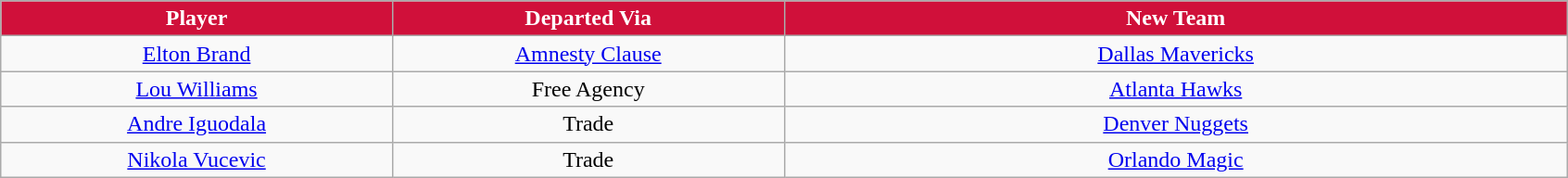<table class="wikitable sortable sortable">
<tr>
<th style="background:#D0103A; color:white" width="10%">Player</th>
<th style="background:#D0103A; color:white" width="10%">Departed Via</th>
<th style="background:#D0103A; color:white" width="20%">New Team</th>
</tr>
<tr style="text-align: center">
<td><a href='#'>Elton Brand</a></td>
<td><a href='#'>Amnesty Clause</a></td>
<td><a href='#'>Dallas Mavericks</a></td>
</tr>
<tr style="text-align: center">
<td><a href='#'>Lou Williams</a></td>
<td>Free Agency</td>
<td><a href='#'>Atlanta Hawks</a></td>
</tr>
<tr style="text-align: center">
<td><a href='#'>Andre Iguodala</a></td>
<td>Trade</td>
<td><a href='#'>Denver Nuggets</a></td>
</tr>
<tr style="text-align: center">
<td><a href='#'>Nikola Vucevic</a></td>
<td>Trade</td>
<td><a href='#'>Orlando Magic</a></td>
</tr>
</table>
